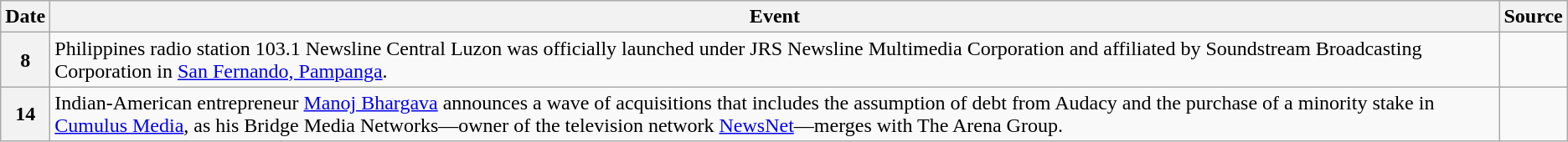<table class=wikitable>
<tr>
<th>Date</th>
<th>Event</th>
<th>Source</th>
</tr>
<tr>
<th>8</th>
<td>Philippines radio station 103.1 Newsline Central Luzon was officially launched under JRS Newsline Multimedia Corporation and affiliated by Soundstream Broadcasting Corporation in <a href='#'>San Fernando, Pampanga</a>.</td>
<td></td>
</tr>
<tr>
<th>14</th>
<td>Indian-American entrepreneur <a href='#'>Manoj Bhargava</a> announces a wave of acquisitions that includes the assumption of debt from Audacy and the purchase of a minority stake in <a href='#'>Cumulus Media</a>, as his Bridge Media Networks—owner of the television network <a href='#'>NewsNet</a>—merges with The Arena Group.</td>
<td></td>
</tr>
</table>
